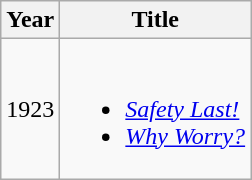<table class="wikitable sortable">
<tr>
<th>Year</th>
<th>Title</th>
</tr>
<tr>
<td>1923</td>
<td><br><ul><li><em><a href='#'>Safety Last!</a></em></li><li><em><a href='#'>Why Worry?</a></em></li></ul></td>
</tr>
</table>
